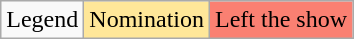<table class="wikitable">
<tr>
<td>Legend</td>
<td bgcolor=#FFE799>Nomination</td>
<td bgcolor=#FA8072>Left the show</td>
</tr>
</table>
